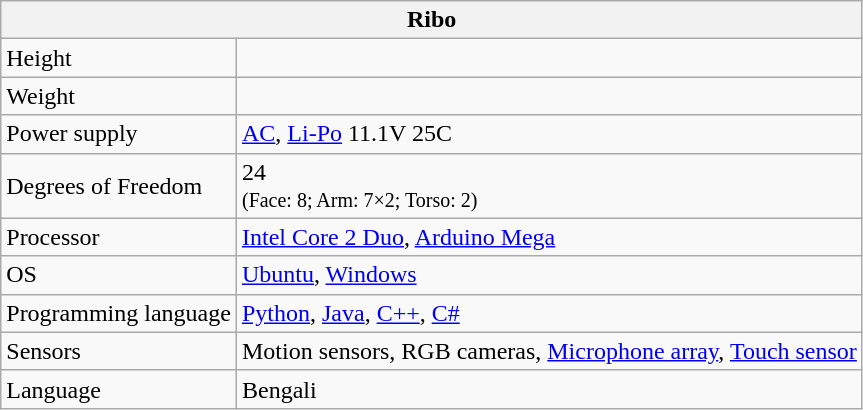<table class="wikitable">
<tr>
<th colspan="2">Ribo</th>
</tr>
<tr>
<td>Height</td>
<td></td>
</tr>
<tr>
<td>Weight</td>
<td></td>
</tr>
<tr>
<td>Power supply</td>
<td><a href='#'>AC</a>, <a href='#'>Li-Po</a> 11.1V 25C</td>
</tr>
<tr>
<td>Degrees of Freedom</td>
<td>24<br><small>(Face: 8; Arm: 7×2; Torso: 2)</small></td>
</tr>
<tr>
<td>Processor</td>
<td><a href='#'>Intel Core 2 Duo</a>, <a href='#'>Arduino Mega</a></td>
</tr>
<tr>
<td>OS</td>
<td><a href='#'>Ubuntu</a>, <a href='#'>Windows</a></td>
</tr>
<tr>
<td>Programming language</td>
<td><a href='#'>Python</a>, <a href='#'>Java</a>, <a href='#'>C++</a>, <a href='#'>C#</a></td>
</tr>
<tr>
<td>Sensors</td>
<td>Motion sensors, RGB cameras, <a href='#'>Microphone array</a>, <a href='#'>Touch sensor</a></td>
</tr>
<tr>
<td>Language</td>
<td>Bengali</td>
</tr>
</table>
